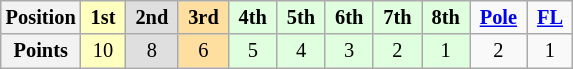<table class="wikitable" style="font-size:85%; text-align:center">
<tr>
<th>Position</th>
<td style="background:#ffffbf;"> <strong>1st</strong> </td>
<td style="background:#dfdfdf;"> <strong>2nd</strong> </td>
<td style="background:#ffdf9f;"> <strong>3rd</strong> </td>
<td style="background:#dfffdf;"> <strong>4th</strong> </td>
<td style="background:#dfffdf;"> <strong>5th</strong> </td>
<td style="background:#dfffdf;"> <strong>6th</strong> </td>
<td style="background:#dfffdf;"> <strong>7th</strong> </td>
<td style="background:#dfffdf;"> <strong>8th</strong> </td>
<td> <strong><a href='#'>Pole</a></strong> </td>
<td> <strong><a href='#'>FL</a></strong> </td>
</tr>
<tr>
<th>Points</th>
<td style="background:#ffffbf;">10</td>
<td style="background:#dfdfdf;">8</td>
<td style="background:#ffdf9f;">6</td>
<td style="background:#dfffdf;">5</td>
<td style="background:#dfffdf;">4</td>
<td style="background:#dfffdf;">3</td>
<td style="background:#dfffdf;">2</td>
<td style="background:#dfffdf;">1</td>
<td>2</td>
<td>1</td>
</tr>
</table>
